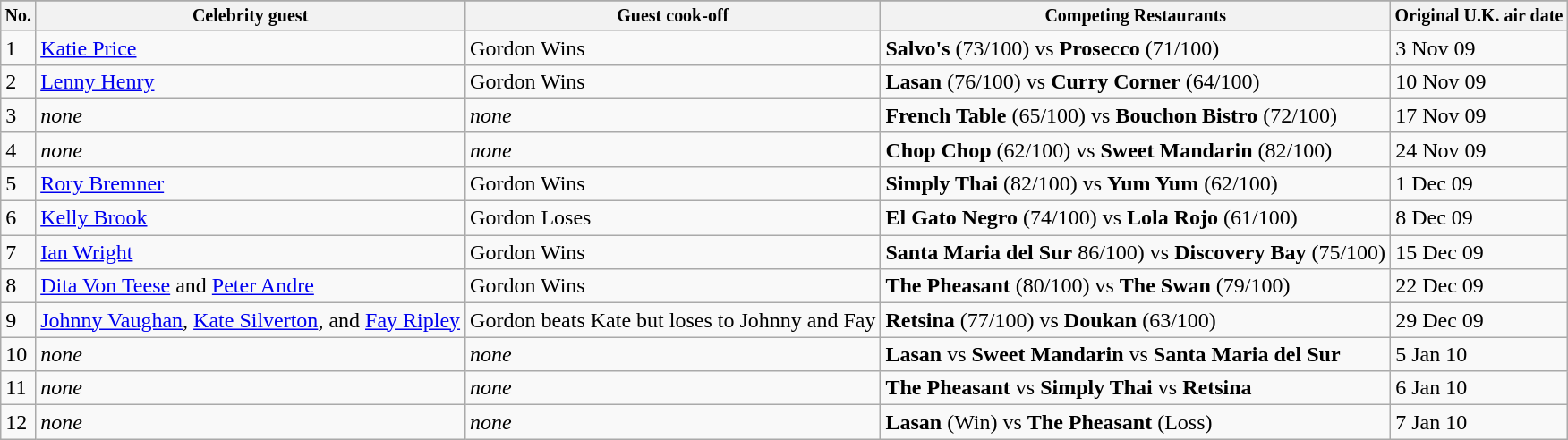<table class="wikitable">
<tr>
</tr>
<tr style="font-size:10pt;font-weight:bold">
<th>No.</th>
<th>Celebrity guest</th>
<th>Guest cook-off</th>
<th>Competing Restaurants</th>
<th>Original U.K. air date</th>
</tr>
<tr>
<td>1</td>
<td><a href='#'>Katie Price</a></td>
<td>Gordon Wins</td>
<td><strong>Salvo's</strong>  (73/100) vs <strong>Prosecco</strong>  (71/100)</td>
<td>3 Nov 09</td>
</tr>
<tr>
<td>2</td>
<td><a href='#'>Lenny Henry</a></td>
<td>Gordon Wins</td>
<td><strong>Lasan</strong>  (76/100) vs <strong>Curry Corner</strong>  (64/100)</td>
<td>10 Nov 09</td>
</tr>
<tr>
<td>3</td>
<td><em>none</em></td>
<td><em>none</em></td>
<td><strong>French Table</strong>  (65/100) vs <strong>Bouchon Bistro</strong>  (72/100)</td>
<td>17 Nov 09</td>
</tr>
<tr>
<td>4</td>
<td><em>none</em></td>
<td><em>none</em></td>
<td><strong>Chop Chop</strong>  (62/100) vs <strong>Sweet Mandarin</strong>  (82/100)</td>
<td>24 Nov 09</td>
</tr>
<tr>
<td>5</td>
<td><a href='#'>Rory Bremner</a></td>
<td>Gordon Wins</td>
<td><strong>Simply Thai</strong>  (82/100) vs <strong>Yum Yum</strong>  (62/100)</td>
<td>1 Dec 09</td>
</tr>
<tr>
<td>6</td>
<td><a href='#'>Kelly Brook</a></td>
<td>Gordon Loses</td>
<td><strong>El Gato Negro</strong>  (74/100) vs <strong>Lola Rojo</strong>  (61/100)</td>
<td>8 Dec 09</td>
</tr>
<tr>
<td>7</td>
<td><a href='#'>Ian Wright</a></td>
<td>Gordon Wins</td>
<td><strong>Santa Maria del Sur</strong>  86/100) vs <strong>Discovery Bay</strong>  (75/100)</td>
<td>15 Dec 09</td>
</tr>
<tr>
<td>8</td>
<td><a href='#'>Dita Von Teese</a> and <a href='#'>Peter Andre</a></td>
<td>Gordon Wins</td>
<td><strong>The Pheasant</strong>  (80/100) vs  <strong>The Swan</strong>  (79/100)</td>
<td>22 Dec 09</td>
</tr>
<tr>
<td>9</td>
<td><a href='#'>Johnny Vaughan</a>, <a href='#'>Kate Silverton</a>, and <a href='#'>Fay Ripley</a></td>
<td>Gordon beats Kate but loses to Johnny and Fay</td>
<td><strong>Retsina</strong>  (77/100) vs <strong>Doukan</strong>  (63/100)</td>
<td>29 Dec 09</td>
</tr>
<tr>
<td>10</td>
<td><em>none</em></td>
<td><em>none</em></td>
<td><strong>Lasan</strong>  vs <strong>Sweet Mandarin</strong>  vs <strong>Santa Maria del Sur</strong> </td>
<td>5 Jan 10</td>
</tr>
<tr>
<td>11</td>
<td><em>none</em></td>
<td><em>none</em></td>
<td><strong>The Pheasant</strong>  vs <strong>Simply Thai</strong>  vs <strong>Retsina</strong> </td>
<td>6 Jan 10</td>
</tr>
<tr>
<td>12</td>
<td><em>none</em></td>
<td><em>none</em></td>
<td><strong>Lasan</strong>  (Win) vs <strong>The Pheasant</strong>  (Loss)</td>
<td>7 Jan 10</td>
</tr>
</table>
